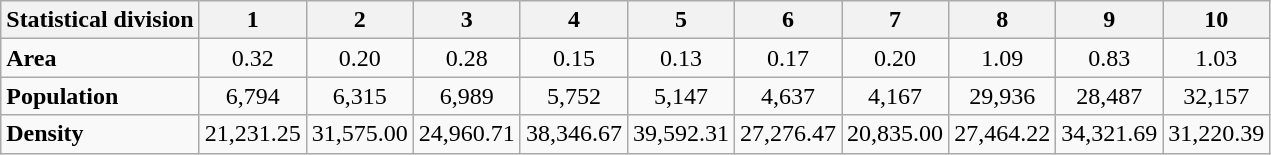<table class="wikitable">
<tr>
<th>Statistical division</th>
<th>1</th>
<th>2</th>
<th>3</th>
<th>4</th>
<th>5</th>
<th>6</th>
<th>7</th>
<th>8</th>
<th>9</th>
<th>10</th>
</tr>
<tr>
<td><strong>Area</strong></td>
<td align=center>0.32</td>
<td align=center>0.20</td>
<td align=center>0.28</td>
<td align=center>0.15</td>
<td align=center>0.13</td>
<td align=center>0.17</td>
<td align=center>0.20</td>
<td align=center>1.09</td>
<td align=center>0.83</td>
<td align=center>1.03</td>
</tr>
<tr>
<td><strong>Population</strong></td>
<td align=center>6,794</td>
<td align=center>6,315</td>
<td align=center>6,989</td>
<td align=center>5,752</td>
<td align=center>5,147</td>
<td align=center>4,637</td>
<td align=center>4,167</td>
<td align=center>29,936</td>
<td align=center>28,487</td>
<td align=center>32,157</td>
</tr>
<tr>
<td><strong>Density</strong></td>
<td align=center>21,231.25</td>
<td align=center>31,575.00</td>
<td align=center>24,960.71</td>
<td align=center>38,346.67</td>
<td align=center>39,592.31</td>
<td align=center>27,276.47</td>
<td align=center>20,835.00</td>
<td align=center>27,464.22</td>
<td align=center>34,321.69</td>
<td align=center>31,220.39</td>
</tr>
</table>
